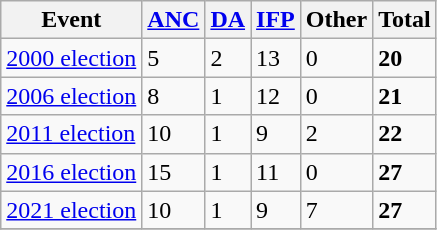<table class="wikitable">
<tr>
<th>Event</th>
<th><a href='#'>ANC</a></th>
<th><a href='#'>DA</a></th>
<th><a href='#'>IFP</a></th>
<th>Other</th>
<th>Total</th>
</tr>
<tr>
<td><a href='#'>2000 election</a></td>
<td>5</td>
<td>2</td>
<td>13</td>
<td>0</td>
<td><strong>20</strong></td>
</tr>
<tr>
<td><a href='#'>2006 election</a></td>
<td>8</td>
<td>1</td>
<td>12</td>
<td>0</td>
<td><strong>21</strong></td>
</tr>
<tr>
<td><a href='#'>2011 election</a></td>
<td>10</td>
<td>1</td>
<td>9</td>
<td>2</td>
<td><strong>22</strong></td>
</tr>
<tr>
<td><a href='#'>2016 election</a></td>
<td>15</td>
<td>1</td>
<td>11</td>
<td>0</td>
<td><strong>27</strong></td>
</tr>
<tr>
<td><a href='#'>2021 election</a></td>
<td>10</td>
<td>1</td>
<td>9</td>
<td>7</td>
<td><strong>27</strong></td>
</tr>
<tr>
</tr>
</table>
